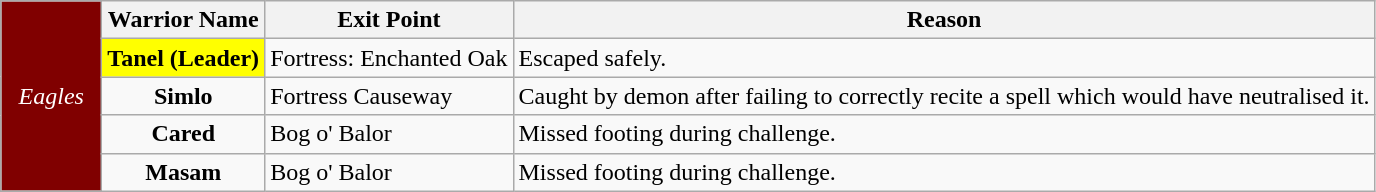<table class="wikitable">
<tr>
<td rowspan="5" bgcolor="maroon" style="color:white" width="60" align="center"><em>Eagles</em></td>
<th>Warrior Name</th>
<th>Exit Point</th>
<th>Reason</th>
</tr>
<tr>
<td bgcolor="yellow" align="center"><strong>Tanel (Leader)</strong></td>
<td>Fortress: Enchanted Oak</td>
<td>Escaped safely.</td>
</tr>
<tr>
<td align="center"><strong>Simlo</strong></td>
<td>Fortress Causeway</td>
<td>Caught by demon after failing to correctly recite a spell which would have neutralised it.</td>
</tr>
<tr>
<td align="center"><strong>Cared</strong></td>
<td>Bog o' Balor</td>
<td>Missed footing during challenge.</td>
</tr>
<tr>
<td align="center"><strong>Masam</strong></td>
<td>Bog o' Balor</td>
<td>Missed footing during challenge.</td>
</tr>
</table>
